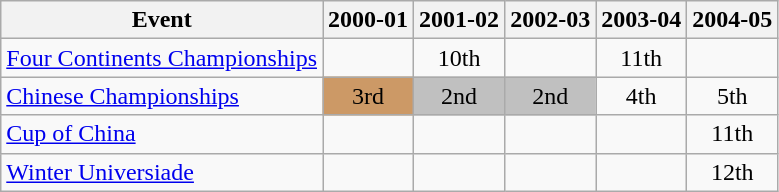<table class="wikitable">
<tr>
<th>Event</th>
<th>2000-01</th>
<th>2001-02</th>
<th>2002-03</th>
<th>2003-04</th>
<th>2004-05</th>
</tr>
<tr>
<td><a href='#'>Four Continents Championships</a></td>
<td></td>
<td align="center">10th</td>
<td></td>
<td align="center">11th</td>
<td></td>
</tr>
<tr>
<td><a href='#'>Chinese Championships</a></td>
<td align="center" bgcolor="#cc9966">3rd</td>
<td align="center" bgcolor="silver">2nd</td>
<td align="center" bgcolor="silver">2nd</td>
<td align="center">4th</td>
<td align="center">5th</td>
</tr>
<tr>
<td><a href='#'>Cup of China</a></td>
<td></td>
<td></td>
<td></td>
<td></td>
<td align="center">11th</td>
</tr>
<tr>
<td><a href='#'>Winter Universiade</a></td>
<td></td>
<td></td>
<td></td>
<td></td>
<td align="center">12th</td>
</tr>
</table>
